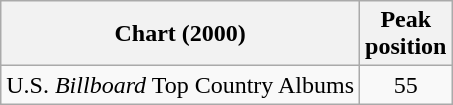<table class="wikitable">
<tr>
<th>Chart (2000)</th>
<th>Peak<br>position</th>
</tr>
<tr>
<td>U.S. <em>Billboard</em> Top Country Albums</td>
<td align="center">55</td>
</tr>
</table>
